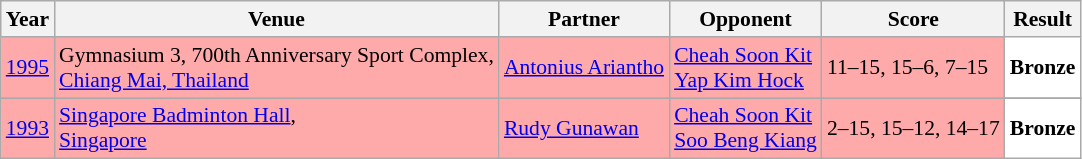<table class="sortable wikitable" style="font-size: 90%;">
<tr>
<th>Year</th>
<th>Venue</th>
<th>Partner</th>
<th>Opponent</th>
<th>Score</th>
<th>Result</th>
</tr>
<tr style="background:#FFAAAA">
<td align="center"><a href='#'>1995</a></td>
<td align="left">Gymnasium 3, 700th Anniversary Sport Complex,<br><a href='#'>Chiang Mai, Thailand</a></td>
<td align="left"> <a href='#'>Antonius Ariantho</a></td>
<td align="left"> <a href='#'>Cheah Soon Kit</a> <br>  <a href='#'>Yap Kim Hock</a></td>
<td align="left">11–15, 15–6, 7–15</td>
<td style="text-align:left; background:white"> <strong>Bronze</strong></td>
</tr>
<tr>
</tr>
<tr style="background:#FFAAAA">
<td align="center"><a href='#'>1993</a></td>
<td align="left"><a href='#'>Singapore Badminton Hall</a>,<br><a href='#'>Singapore</a></td>
<td align="left"> <a href='#'>Rudy Gunawan</a></td>
<td align="left"> <a href='#'>Cheah Soon Kit</a> <br>  <a href='#'>Soo Beng Kiang</a></td>
<td align="left">2–15, 15–12, 14–17</td>
<td style="text-align:left; background:white"> <strong>Bronze</strong></td>
</tr>
</table>
